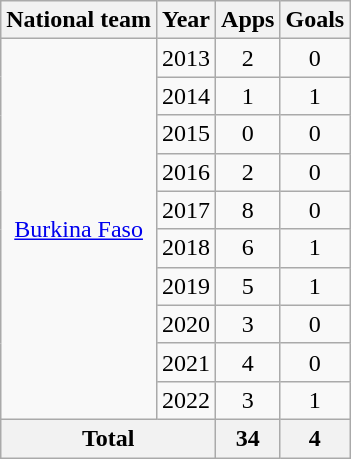<table class="wikitable" style="text-align:center">
<tr>
<th>National team</th>
<th>Year</th>
<th>Apps</th>
<th>Goals</th>
</tr>
<tr>
<td rowspan="10"><a href='#'>Burkina Faso</a></td>
<td>2013</td>
<td>2</td>
<td>0</td>
</tr>
<tr>
<td>2014</td>
<td>1</td>
<td>1</td>
</tr>
<tr>
<td>2015</td>
<td>0</td>
<td>0</td>
</tr>
<tr>
<td>2016</td>
<td>2</td>
<td>0</td>
</tr>
<tr>
<td>2017</td>
<td>8</td>
<td>0</td>
</tr>
<tr>
<td>2018</td>
<td>6</td>
<td>1</td>
</tr>
<tr>
<td>2019</td>
<td>5</td>
<td>1</td>
</tr>
<tr>
<td>2020</td>
<td>3</td>
<td>0</td>
</tr>
<tr>
<td>2021</td>
<td>4</td>
<td>0</td>
</tr>
<tr>
<td>2022</td>
<td>3</td>
<td>1</td>
</tr>
<tr>
<th colspan="2">Total</th>
<th>34</th>
<th>4</th>
</tr>
</table>
